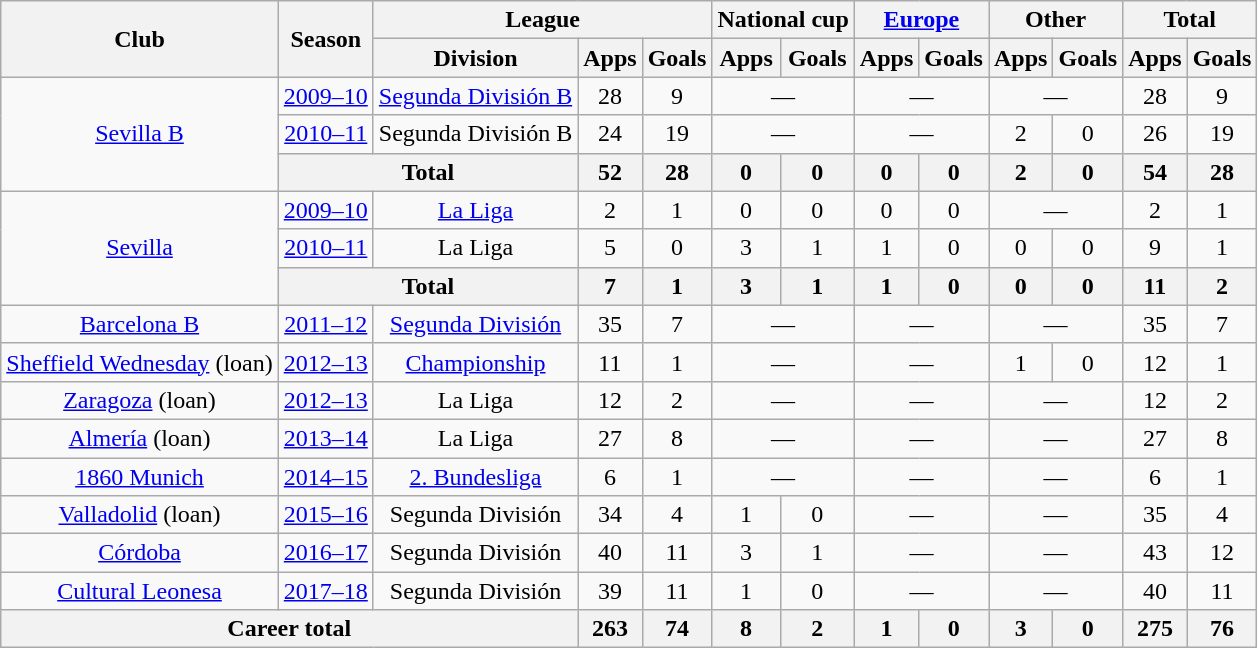<table class="wikitable" style="text-align:center">
<tr>
<th rowspan="2">Club</th>
<th rowspan="2">Season</th>
<th colspan="3">League</th>
<th colspan="2">National cup</th>
<th colspan="2"><a href='#'>Europe</a></th>
<th colspan="2">Other</th>
<th colspan="2">Total</th>
</tr>
<tr>
<th>Division</th>
<th>Apps</th>
<th>Goals</th>
<th>Apps</th>
<th>Goals</th>
<th>Apps</th>
<th>Goals</th>
<th>Apps</th>
<th>Goals</th>
<th>Apps</th>
<th>Goals</th>
</tr>
<tr>
<td rowspan="3"><a href='#'>Sevilla B</a></td>
<td><a href='#'>2009–10</a></td>
<td><a href='#'>Segunda División B</a></td>
<td>28</td>
<td>9</td>
<td colspan="2">—</td>
<td colspan="2">—</td>
<td colspan="2">—</td>
<td>28</td>
<td>9</td>
</tr>
<tr>
<td><a href='#'>2010–11</a></td>
<td>Segunda División B</td>
<td>24</td>
<td>19</td>
<td colspan="2">—</td>
<td colspan="2">—</td>
<td>2</td>
<td>0</td>
<td>26</td>
<td>19</td>
</tr>
<tr>
<th colspan="2">Total</th>
<th>52</th>
<th>28</th>
<th>0</th>
<th>0</th>
<th>0</th>
<th>0</th>
<th>2</th>
<th>0</th>
<th>54</th>
<th>28</th>
</tr>
<tr>
<td rowspan="3"><a href='#'>Sevilla</a></td>
<td><a href='#'>2009–10</a></td>
<td><a href='#'>La Liga</a></td>
<td>2</td>
<td>1</td>
<td>0</td>
<td>0</td>
<td>0</td>
<td>0</td>
<td colspan="2">—</td>
<td>2</td>
<td>1</td>
</tr>
<tr>
<td><a href='#'>2010–11</a></td>
<td>La Liga</td>
<td>5</td>
<td>0</td>
<td>3</td>
<td>1</td>
<td>1</td>
<td>0</td>
<td>0</td>
<td>0</td>
<td>9</td>
<td>1</td>
</tr>
<tr>
<th colspan="2">Total</th>
<th>7</th>
<th>1</th>
<th>3</th>
<th>1</th>
<th>1</th>
<th>0</th>
<th>0</th>
<th>0</th>
<th>11</th>
<th>2</th>
</tr>
<tr>
<td><a href='#'>Barcelona B</a></td>
<td><a href='#'>2011–12</a></td>
<td><a href='#'>Segunda División</a></td>
<td>35</td>
<td>7</td>
<td colspan="2">—</td>
<td colspan="2">—</td>
<td colspan="2">—</td>
<td>35</td>
<td>7</td>
</tr>
<tr>
<td><a href='#'>Sheffield Wednesday</a> (loan)</td>
<td><a href='#'>2012–13</a></td>
<td><a href='#'>Championship</a></td>
<td>11</td>
<td>1</td>
<td colspan="2">—</td>
<td colspan="2">—</td>
<td>1</td>
<td>0</td>
<td>12</td>
<td>1</td>
</tr>
<tr>
<td><a href='#'>Zaragoza</a> (loan)</td>
<td><a href='#'>2012–13</a></td>
<td>La Liga</td>
<td>12</td>
<td>2</td>
<td colspan="2">—</td>
<td colspan="2">—</td>
<td colspan="2">—</td>
<td>12</td>
<td>2</td>
</tr>
<tr>
<td><a href='#'>Almería</a> (loan)</td>
<td><a href='#'>2013–14</a></td>
<td>La Liga</td>
<td>27</td>
<td>8</td>
<td colspan="2">—</td>
<td colspan="2">—</td>
<td colspan="2">—</td>
<td>27</td>
<td>8</td>
</tr>
<tr>
<td><a href='#'>1860 Munich</a></td>
<td><a href='#'>2014–15</a></td>
<td><a href='#'>2. Bundesliga</a></td>
<td>6</td>
<td>1</td>
<td colspan="2">—</td>
<td colspan="2">—</td>
<td colspan="2">—</td>
<td>6</td>
<td>1</td>
</tr>
<tr>
<td><a href='#'>Valladolid</a> (loan)</td>
<td><a href='#'>2015–16</a></td>
<td>Segunda División</td>
<td>34</td>
<td>4</td>
<td>1</td>
<td>0</td>
<td colspan="2">—</td>
<td colspan="2">—</td>
<td>35</td>
<td>4</td>
</tr>
<tr>
<td><a href='#'>Córdoba</a></td>
<td><a href='#'>2016–17</a></td>
<td>Segunda División</td>
<td>40</td>
<td>11</td>
<td>3</td>
<td>1</td>
<td colspan="2">—</td>
<td colspan="2">—</td>
<td>43</td>
<td>12</td>
</tr>
<tr>
<td><a href='#'>Cultural Leonesa</a></td>
<td><a href='#'>2017–18</a></td>
<td>Segunda División</td>
<td>39</td>
<td>11</td>
<td>1</td>
<td>0</td>
<td colspan="2">—</td>
<td colspan="2">—</td>
<td>40</td>
<td>11</td>
</tr>
<tr>
<th colspan="3">Career total</th>
<th>263</th>
<th>74</th>
<th>8</th>
<th>2</th>
<th>1</th>
<th>0</th>
<th>3</th>
<th>0</th>
<th>275</th>
<th>76</th>
</tr>
</table>
